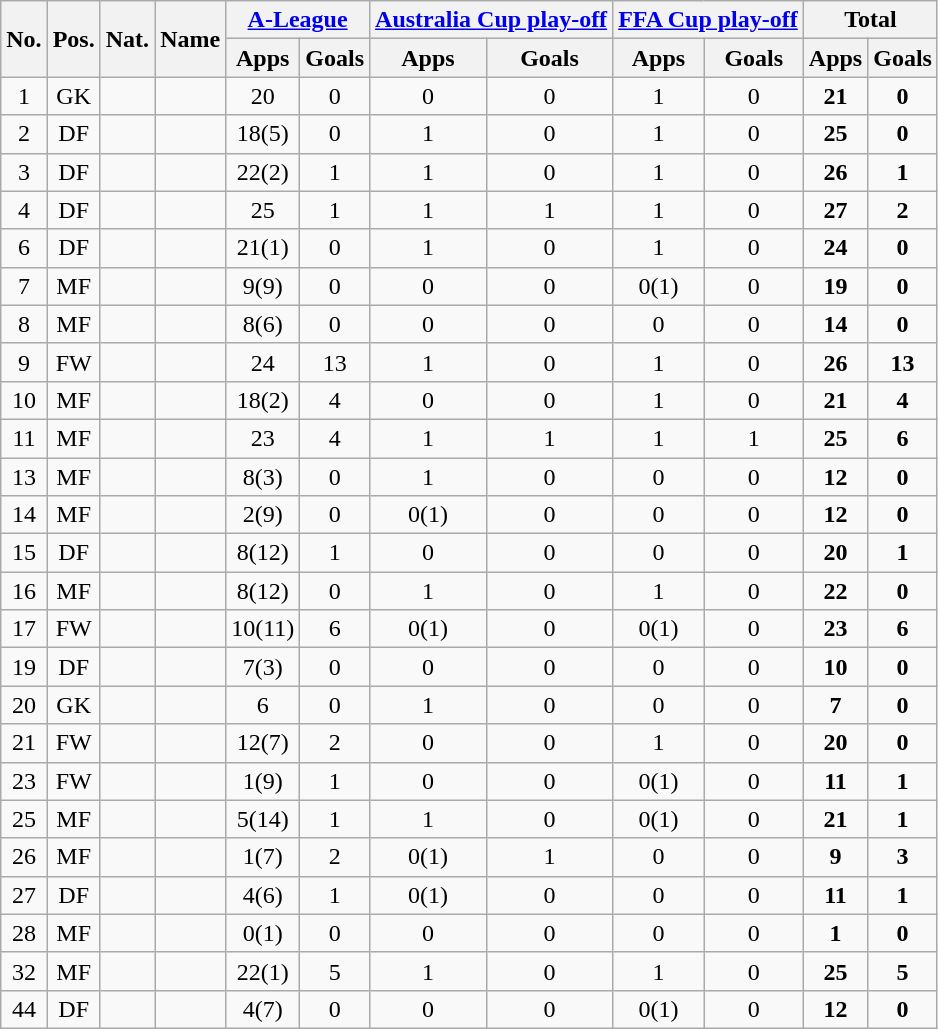<table class="wikitable sortable" style="text-align:center">
<tr>
<th rowspan="2">No.</th>
<th rowspan="2">Pos.</th>
<th rowspan="2">Nat.</th>
<th rowspan="2">Name</th>
<th colspan="2"><a href='#'>A-League</a></th>
<th colspan="2"><a href='#'>Australia Cup play-off</a></th>
<th colspan="2"><a href='#'>FFA Cup play-off</a></th>
<th colspan="2">Total</th>
</tr>
<tr>
<th>Apps</th>
<th>Goals</th>
<th>Apps</th>
<th>Goals</th>
<th>Apps</th>
<th>Goals</th>
<th>Apps</th>
<th>Goals</th>
</tr>
<tr>
<td>1</td>
<td>GK</td>
<td></td>
<td align=left></td>
<td>20</td>
<td>0</td>
<td>0</td>
<td>0</td>
<td>1</td>
<td>0</td>
<td><strong>21</strong></td>
<td><strong>0</strong></td>
</tr>
<tr>
<td>2</td>
<td>DF</td>
<td></td>
<td align=left></td>
<td>18(5)</td>
<td>0</td>
<td>1</td>
<td>0</td>
<td>1</td>
<td>0</td>
<td><strong>25</strong></td>
<td><strong>0</strong></td>
</tr>
<tr>
<td>3</td>
<td>DF</td>
<td></td>
<td align=left></td>
<td>22(2)</td>
<td>1</td>
<td>1</td>
<td>0</td>
<td>1</td>
<td>0</td>
<td><strong>26</strong></td>
<td><strong>1</strong></td>
</tr>
<tr>
<td>4</td>
<td>DF</td>
<td></td>
<td align=left></td>
<td>25</td>
<td>1</td>
<td>1</td>
<td>1</td>
<td>1</td>
<td>0</td>
<td><strong>27</strong></td>
<td><strong>2</strong></td>
</tr>
<tr>
<td>6</td>
<td>DF</td>
<td></td>
<td align=left></td>
<td>21(1)</td>
<td>0</td>
<td>1</td>
<td>0</td>
<td>1</td>
<td>0</td>
<td><strong>24</strong></td>
<td><strong>0</strong></td>
</tr>
<tr>
<td>7</td>
<td>MF</td>
<td></td>
<td align=left></td>
<td>9(9)</td>
<td>0</td>
<td>0</td>
<td>0</td>
<td>0(1)</td>
<td>0</td>
<td><strong>19</strong></td>
<td><strong>0</strong></td>
</tr>
<tr>
<td>8</td>
<td>MF</td>
<td></td>
<td align=left><br></td>
<td>8(6)</td>
<td>0</td>
<td>0</td>
<td>0</td>
<td>0</td>
<td>0</td>
<td><strong>14</strong></td>
<td><strong>0</strong></td>
</tr>
<tr>
<td>9</td>
<td>FW</td>
<td></td>
<td align=left></td>
<td>24</td>
<td>13</td>
<td>1</td>
<td>0</td>
<td>1</td>
<td>0</td>
<td><strong>26</strong></td>
<td><strong>13</strong></td>
</tr>
<tr>
<td>10</td>
<td>MF</td>
<td></td>
<td align=left></td>
<td>18(2)</td>
<td>4</td>
<td>0</td>
<td>0</td>
<td>1</td>
<td>0</td>
<td><strong>21</strong></td>
<td><strong>4</strong></td>
</tr>
<tr>
<td>11</td>
<td>MF</td>
<td></td>
<td align=left></td>
<td>23</td>
<td>4</td>
<td>1</td>
<td>1</td>
<td>1</td>
<td>1</td>
<td><strong>25</strong></td>
<td><strong>6</strong></td>
</tr>
<tr>
<td>13</td>
<td>MF</td>
<td></td>
<td align=left></td>
<td>8(3)</td>
<td>0</td>
<td>1</td>
<td>0</td>
<td>0</td>
<td>0</td>
<td><strong>12</strong></td>
<td><strong>0</strong></td>
</tr>
<tr>
<td>14</td>
<td>MF</td>
<td></td>
<td align=left></td>
<td>2(9)</td>
<td>0</td>
<td>0(1)</td>
<td>0</td>
<td>0</td>
<td>0</td>
<td><strong>12</strong></td>
<td><strong>0</strong></td>
</tr>
<tr>
<td>15</td>
<td>DF</td>
<td></td>
<td align=left></td>
<td>8(12)</td>
<td>1</td>
<td>0</td>
<td>0</td>
<td>0</td>
<td>0</td>
<td><strong>20</strong></td>
<td><strong>1</strong></td>
</tr>
<tr>
<td>16</td>
<td>MF</td>
<td></td>
<td align=left></td>
<td>8(12)</td>
<td>0</td>
<td>1</td>
<td>0</td>
<td>1</td>
<td>0</td>
<td><strong>22</strong></td>
<td><strong>0</strong></td>
</tr>
<tr>
<td>17</td>
<td>FW</td>
<td></td>
<td align=left></td>
<td>10(11)</td>
<td>6</td>
<td>0(1)</td>
<td>0</td>
<td>0(1)</td>
<td>0</td>
<td><strong>23</strong></td>
<td><strong>6</strong></td>
</tr>
<tr>
<td>19</td>
<td>DF</td>
<td></td>
<td align=left><br></td>
<td>7(3)</td>
<td>0</td>
<td>0</td>
<td>0</td>
<td>0</td>
<td>0</td>
<td><strong>10</strong></td>
<td><strong>0</strong></td>
</tr>
<tr>
<td>20</td>
<td>GK</td>
<td></td>
<td align=left><br></td>
<td>6</td>
<td>0</td>
<td>1</td>
<td>0</td>
<td>0</td>
<td>0</td>
<td><strong>7</strong></td>
<td><strong>0</strong></td>
</tr>
<tr>
<td>21</td>
<td>FW</td>
<td></td>
<td align=left></td>
<td>12(7)</td>
<td>2</td>
<td>0</td>
<td>0</td>
<td>1</td>
<td>0</td>
<td><strong>20</strong></td>
<td><strong>0</strong></td>
</tr>
<tr>
<td>23</td>
<td>FW</td>
<td></td>
<td align=left></td>
<td>1(9)</td>
<td>1</td>
<td>0</td>
<td>0</td>
<td>0(1)</td>
<td>0</td>
<td><strong>11</strong></td>
<td><strong>1</strong></td>
</tr>
<tr>
<td>25</td>
<td>MF</td>
<td></td>
<td align=left></td>
<td>5(14)</td>
<td>1</td>
<td>1</td>
<td>0</td>
<td>0(1)</td>
<td>0</td>
<td><strong>21</strong></td>
<td><strong>1</strong></td>
</tr>
<tr>
<td>26</td>
<td>MF</td>
<td></td>
<td align=left></td>
<td>1(7)</td>
<td>2</td>
<td>0(1)</td>
<td>1</td>
<td>0</td>
<td>0</td>
<td><strong>9</strong></td>
<td><strong>3</strong></td>
</tr>
<tr>
<td>27</td>
<td>DF</td>
<td></td>
<td align=left></td>
<td>4(6)</td>
<td>1</td>
<td>0(1)</td>
<td>0</td>
<td>0</td>
<td>0</td>
<td><strong>11</strong></td>
<td><strong>1</strong></td>
</tr>
<tr>
<td>28</td>
<td>MF</td>
<td></td>
<td align=left></td>
<td>0(1)</td>
<td>0</td>
<td>0</td>
<td>0</td>
<td>0</td>
<td>0</td>
<td><strong>1</strong></td>
<td><strong>0</strong></td>
</tr>
<tr>
<td>32</td>
<td>MF</td>
<td></td>
<td align=left></td>
<td>22(1)</td>
<td>5</td>
<td>1</td>
<td>0</td>
<td>1</td>
<td>0</td>
<td><strong>25</strong></td>
<td><strong>5</strong></td>
</tr>
<tr>
<td>44</td>
<td>DF</td>
<td></td>
<td align=left></td>
<td>4(7)</td>
<td>0</td>
<td>0</td>
<td>0</td>
<td>0(1)</td>
<td>0</td>
<td><strong>12</strong></td>
<td><strong>0</strong></td>
</tr>
</table>
